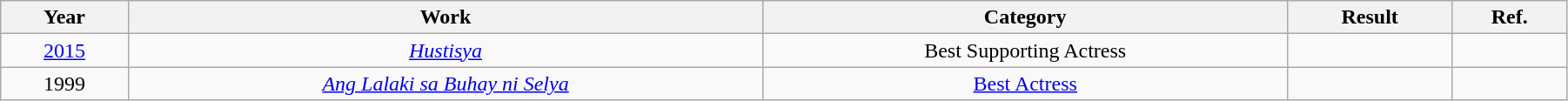<table width="95%" class="wikitable sortable">
<tr>
<th>Year</th>
<th>Work</th>
<th>Category</th>
<th>Result</th>
<th>Ref.</th>
</tr>
<tr>
<td align="center"><a href='#'>2015</a></td>
<td align="center"><em><a href='#'>Hustisya</a></em></td>
<td align="center">Best Supporting Actress</td>
<td></td>
<td></td>
</tr>
<tr>
<td align="center">1999</td>
<td align="center"><em><a href='#'>Ang Lalaki sa Buhay ni Selya</a></em></td>
<td align="center"><a href='#'>Best Actress</a></td>
<td></td>
<td></td>
</tr>
</table>
